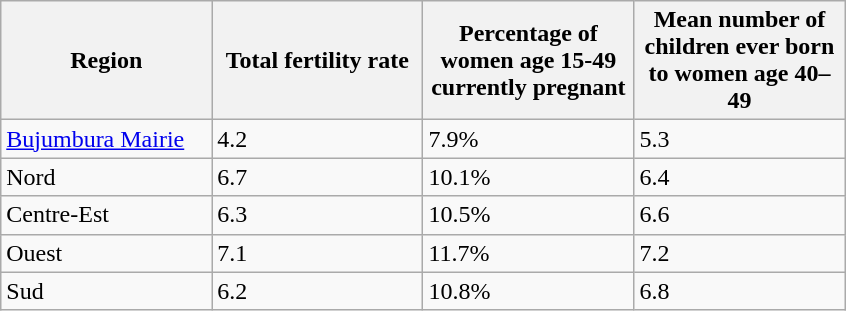<table class="wikitable sortable">
<tr>
<th style="width:100pt;">Region</th>
<th style="width:100pt;">Total fertility rate</th>
<th style="width:100pt;">Percentage of women age 15-49 currently pregnant</th>
<th style="width:100pt;">Mean number of children ever born to women age 40–49</th>
</tr>
<tr>
<td><a href='#'>Bujumbura Mairie</a></td>
<td>4.2</td>
<td>7.9%</td>
<td>5.3</td>
</tr>
<tr>
<td>Nord</td>
<td>6.7</td>
<td>10.1%</td>
<td>6.4</td>
</tr>
<tr>
<td>Centre-Est</td>
<td>6.3</td>
<td>10.5%</td>
<td>6.6</td>
</tr>
<tr>
<td>Ouest</td>
<td>7.1</td>
<td>11.7%</td>
<td>7.2</td>
</tr>
<tr>
<td>Sud</td>
<td>6.2</td>
<td>10.8%</td>
<td>6.8</td>
</tr>
</table>
